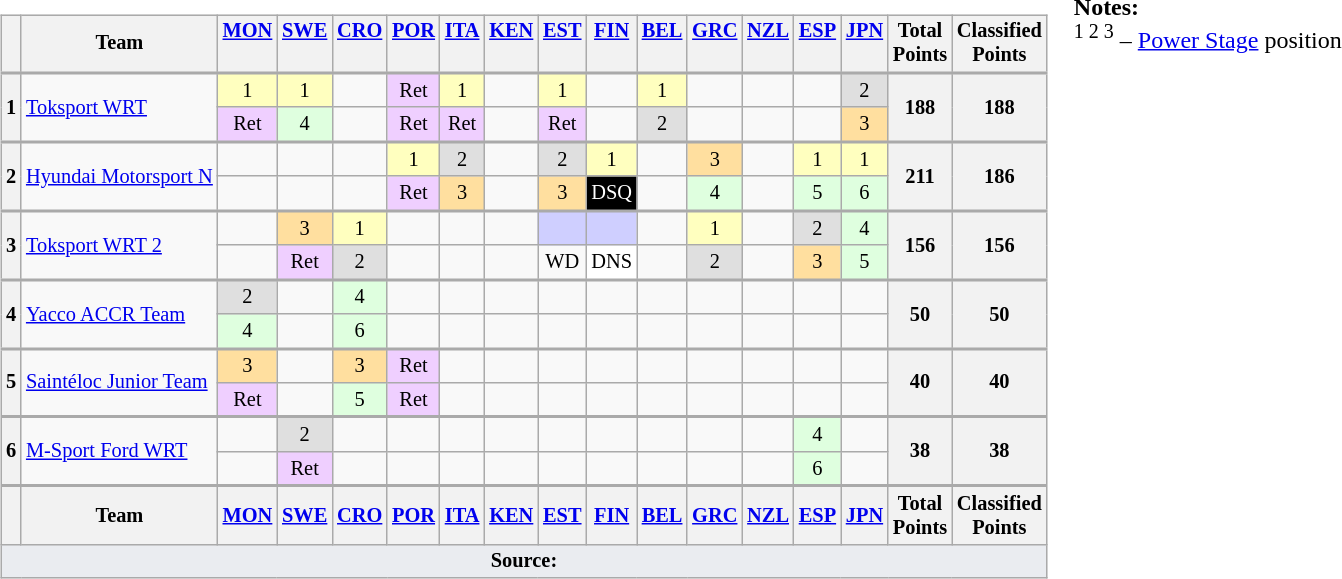<table>
<tr>
<td valign="top"><br><table class="wikitable" style="font-size: 85%; text-align: center">
<tr valign="top">
<th valign="middle"></th>
<th valign="middle">Team</th>
<th><a href='#'>MON</a><br></th>
<th><a href='#'>SWE</a><br></th>
<th><a href='#'>CRO</a><br></th>
<th><a href='#'>POR</a><br></th>
<th><a href='#'>ITA</a><br></th>
<th><a href='#'>KEN</a><br></th>
<th><a href='#'>EST</a><br></th>
<th><a href='#'>FIN</a><br></th>
<th><a href='#'>BEL</a><br></th>
<th><a href='#'>GRC</a><br></th>
<th><a href='#'>NZL</a><br></th>
<th><a href='#'>ESP</a><br></th>
<th><a href='#'>JPN</a><br></th>
<th valign="middle">Total<br>Points</th>
<th valign="middle">Classified<br>Points</th>
</tr>
<tr style="border-top:2px solid #aaaaaa">
<th rowspan="2">1</th>
<td align="left" rowspan="2"> <a href='#'>Toksport WRT</a></td>
<td style="background:#ffffbf">1</td>
<td style="background:#ffffbf">1</td>
<td></td>
<td style="background:#efcfff">Ret</td>
<td style="background:#ffffbf">1</td>
<td></td>
<td style="background:#ffffbf">1</td>
<td></td>
<td style="background:#ffffbf">1</td>
<td></td>
<td></td>
<td></td>
<td style="background:#dfdfdf">2</td>
<th rowspan="2">188</th>
<th rowspan="2">188</th>
</tr>
<tr>
<td style="background:#efcfff">Ret</td>
<td style="background:#dfffdf">4</td>
<td></td>
<td style="background:#efcfff">Ret</td>
<td style="background:#efcfff">Ret</td>
<td></td>
<td style="background:#efcfff">Ret</td>
<td></td>
<td style="background:#dfdfdf">2</td>
<td></td>
<td></td>
<td></td>
<td style="background:#ffdf9f">3</td>
</tr>
<tr style="border-top:2px solid #aaaaaa">
<th rowspan="2">2</th>
<td align="left" rowspan="2"> <a href='#'>Hyundai Motorsport N</a></td>
<td></td>
<td></td>
<td></td>
<td style="background:#ffffbf">1</td>
<td style="background:#dfdfdf">2</td>
<td></td>
<td style="background:#dfdfdf">2</td>
<td style="background:#ffffbf">1</td>
<td></td>
<td style="background:#ffdf9f">3</td>
<td></td>
<td style="background:#ffffbf">1</td>
<td style="background:#ffffbf">1</td>
<th rowspan="2">211</th>
<th rowspan="2">186</th>
</tr>
<tr>
<td></td>
<td></td>
<td></td>
<td style="background:#efcfff">Ret</td>
<td style="background:#ffdf9f">3</td>
<td></td>
<td style="background:#ffdf9f">3</td>
<td style="background:#000;color:#fff">DSQ</td>
<td></td>
<td style="background:#dfffdf">4</td>
<td></td>
<td style="background:#dfffdf">5</td>
<td style="background:#dfffdf">6</td>
</tr>
<tr style="border-top:2px solid #aaaaaa">
<th rowspan="2">3</th>
<td rowspan="2" align="left"> <a href='#'>Toksport WRT 2</a></td>
<td></td>
<td style="background:#ffdf9f">3</td>
<td style="background:#ffffbf">1</td>
<td></td>
<td></td>
<td></td>
<td style="background:#cfcfff"></td>
<td style="background:#cfcfff"></td>
<td></td>
<td style="background:#ffffbf">1</td>
<td></td>
<td style="background:#dfdfdf">2</td>
<td style="background:#dfffdf">4</td>
<th rowspan="2">156</th>
<th rowspan="2">156</th>
</tr>
<tr>
<td></td>
<td style="background:#efcfff">Ret</td>
<td style="background:#dfdfdf">2</td>
<td></td>
<td></td>
<td></td>
<td>WD</td>
<td style="background:#fff">DNS</td>
<td></td>
<td style="background:#dfdfdf">2</td>
<td></td>
<td style="background:#ffdf9f">3</td>
<td style="background:#dfffdf">5</td>
</tr>
<tr style="border-top:2px solid #aaaaaa">
<th rowspan="2">4</th>
<td align="left" rowspan="2"> <a href='#'>Yacco ACCR Team</a></td>
<td style="background:#dfdfdf">2</td>
<td></td>
<td style="background:#dfffdf">4</td>
<td></td>
<td></td>
<td></td>
<td></td>
<td></td>
<td></td>
<td></td>
<td></td>
<td></td>
<td></td>
<th rowspan="2">50</th>
<th rowspan="2">50</th>
</tr>
<tr>
<td style="background:#dfffdf">4</td>
<td></td>
<td style="background:#dfffdf">6</td>
<td></td>
<td></td>
<td></td>
<td></td>
<td></td>
<td></td>
<td></td>
<td></td>
<td></td>
</tr>
<tr style="border-top:2px solid #aaaaaa">
<th rowspan="2">5</th>
<td align="left" rowspan="2"> <a href='#'>Saintéloc Junior Team</a></td>
<td style="background:#ffdf9f">3</td>
<td></td>
<td style="background:#ffdf9f">3</td>
<td style="background:#efcfff">Ret</td>
<td></td>
<td></td>
<td></td>
<td></td>
<td></td>
<td></td>
<td></td>
<td></td>
<td></td>
<th rowspan="2">40</th>
<th rowspan="2">40</th>
</tr>
<tr>
<td style="background:#efcfff">Ret</td>
<td></td>
<td style="background:#dfffdf">5</td>
<td style="background:#efcfff">Ret</td>
<td></td>
<td></td>
<td></td>
<td></td>
<td></td>
<td></td>
<td></td>
<td></td>
<td></td>
</tr>
<tr style="border-top:2px solid #aaaaaa">
<th rowspan="2">6</th>
<td align="left" rowspan="2"> <a href='#'>M-Sport Ford WRT</a></td>
<td></td>
<td style="background:#dfdfdf">2</td>
<td></td>
<td></td>
<td></td>
<td></td>
<td></td>
<td></td>
<td></td>
<td></td>
<td></td>
<td style="background:#dfffdf">4</td>
<td></td>
<th rowspan="2">38</th>
<th rowspan="2">38</th>
</tr>
<tr>
<td></td>
<td style="background:#efcfff">Ret</td>
<td></td>
<td></td>
<td></td>
<td></td>
<td></td>
<td></td>
<td></td>
<td></td>
<td></td>
<td style="background:#dfffdf">6</td>
<td></td>
</tr>
<tr style="border-top:2px solid #aaaaaa">
<th valign="middle"></th>
<th valign="middle" nowrap>Team</th>
<th><a href='#'>MON</a><br></th>
<th><a href='#'>SWE</a><br></th>
<th><a href='#'>CRO</a><br></th>
<th><a href='#'>POR</a><br></th>
<th><a href='#'>ITA</a><br></th>
<th><a href='#'>KEN</a><br></th>
<th><a href='#'>EST</a><br></th>
<th><a href='#'>FIN</a><br></th>
<th><a href='#'>BEL</a><br></th>
<th><a href='#'>GRC</a><br></th>
<th><a href='#'>NZL</a><br></th>
<th><a href='#'>ESP</a><br></th>
<th><a href='#'>JPN</a><br></th>
<th valign="middle">Total<br>Points</th>
<th valign="middle">Classified<br>Points</th>
</tr>
<tr>
<td colspan="17" style="background-color:#EAECF0;text-align:center"><strong>Source:</strong></td>
</tr>
</table>
</td>
<td valign="top"><br>
<span><strong>Notes:</strong><br><sup>1 2 3</sup> – <a href='#'>Power Stage</a> position</span></td>
</tr>
</table>
